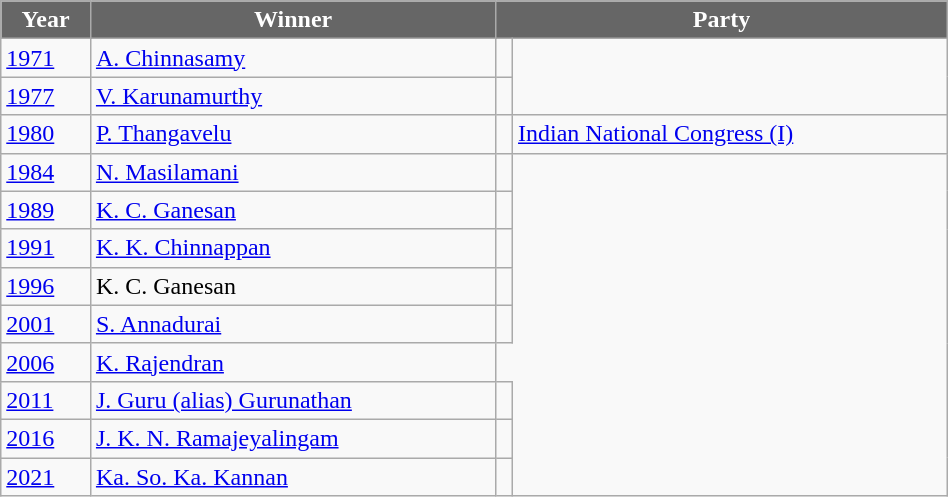<table class="wikitable" width="50%">
<tr>
<th style="background-color:#666666; color:white">Year</th>
<th style="background-color:#666666; color:white">Winner</th>
<th style="background-color:#666666; color:white" colspan="2">Party</th>
</tr>
<tr>
<td><a href='#'>1971</a></td>
<td><a href='#'>A. Chinnasamy</a></td>
<td></td>
</tr>
<tr>
<td><a href='#'>1977</a></td>
<td><a href='#'>V. Karunamurthy</a></td>
<td></td>
</tr>
<tr>
<td><a href='#'>1980</a></td>
<td><a href='#'>P. Thangavelu</a></td>
<td></td>
<td><a href='#'>Indian National Congress (I)</a></td>
</tr>
<tr>
<td><a href='#'>1984</a></td>
<td><a href='#'>N. Masilamani</a></td>
<td></td>
</tr>
<tr>
<td><a href='#'>1989</a></td>
<td><a href='#'>K. C. Ganesan</a></td>
<td></td>
</tr>
<tr>
<td><a href='#'>1991</a></td>
<td><a href='#'>K. K. Chinnappan</a></td>
<td></td>
</tr>
<tr>
<td><a href='#'>1996</a></td>
<td>K. C. Ganesan</td>
<td></td>
</tr>
<tr>
<td><a href='#'>2001</a></td>
<td><a href='#'>S. Annadurai</a></td>
<td></td>
</tr>
<tr>
<td><a href='#'>2006</a></td>
<td><a href='#'>K. Rajendran</a></td>
</tr>
<tr>
<td><a href='#'>2011</a></td>
<td><a href='#'>J. Guru (alias) Gurunathan</a></td>
<td></td>
</tr>
<tr>
<td><a href='#'>2016</a></td>
<td><a href='#'>J. K. N. Ramajeyalingam</a></td>
<td></td>
</tr>
<tr>
<td><a href='#'>2021</a></td>
<td><a href='#'>Ka. So. Ka. Kannan</a></td>
<td></td>
</tr>
</table>
